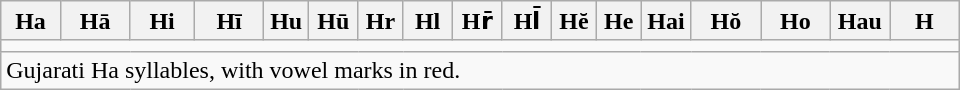<table class=wikitable style="width: 40em;">
<tr>
<th style="width:6%;">Ha</th>
<th style="width:7%;">Hā</th>
<th style="width:6.5%;">Hi</th>
<th style="width:7%;">Hī</th>
<th style="width:4.5%;">Hu</th>
<th style="width:5%;">Hū</th>
<th style="width:4.5%;">Hr</th>
<th style="width:5%;">Hl</th>
<th style="width:5%;">Hr̄</th>
<th style="width:5%;">Hl̄</th>
<th style="width:4.5%;">Hĕ</th>
<th style="width:4.5%;">He</th>
<th style="width:5%;">Hai</th>
<th style="width:7%;">Hŏ</th>
<th style="width:7%;">Ho</th>
<th style="width:6%;">Hau</th>
<th style="width:7%;">H</th>
</tr>
<tr align="center">
<td colspan=17></td>
</tr>
<tr>
<td colspan=17>Gujarati Ha syllables, with vowel marks in red.</td>
</tr>
</table>
